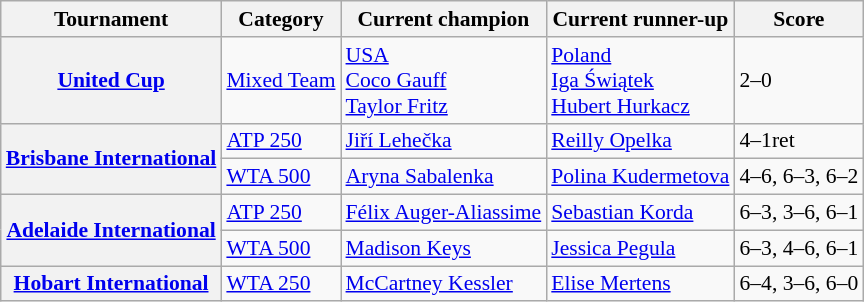<table class="wikitable" style="font-size:90%">
<tr>
<th>Tournament</th>
<th>Category</th>
<th>Current champion</th>
<th>Current runner-up</th>
<th>Score</th>
</tr>
<tr>
<th><a href='#'>United Cup</a></th>
<td><a href='#'>Mixed Team</a></td>
<td> <a href='#'>USA</a> <br> <a href='#'>Coco Gauff</a> <br> <a href='#'>Taylor Fritz</a></td>
<td> <a href='#'>Poland</a> <br> <a href='#'>Iga Świątek</a> <br> <a href='#'>Hubert Hurkacz</a></td>
<td>2–0</td>
</tr>
<tr>
<th rowspan="2"><a href='#'>Brisbane International</a></th>
<td><a href='#'>ATP 250</a></td>
<td> <a href='#'>Jiří Lehečka</a></td>
<td> <a href='#'>Reilly Opelka</a></td>
<td>4–1ret</td>
</tr>
<tr>
<td><a href='#'>WTA 500</a></td>
<td> <a href='#'>Aryna Sabalenka</a></td>
<td> <a href='#'>Polina Kudermetova</a></td>
<td>4–6, 6–3, 6–2</td>
</tr>
<tr>
<th rowspan="2"><a href='#'>Adelaide International</a></th>
<td><a href='#'>ATP 250</a></td>
<td> <a href='#'>Félix Auger-Aliassime</a></td>
<td> <a href='#'>Sebastian Korda</a></td>
<td>6–3, 3–6, 6–1</td>
</tr>
<tr>
<td><a href='#'>WTA 500</a></td>
<td> <a href='#'>Madison Keys</a></td>
<td> <a href='#'>Jessica Pegula</a></td>
<td>6–3, 4–6, 6–1</td>
</tr>
<tr>
<th><a href='#'>Hobart International</a></th>
<td><a href='#'>WTA 250</a></td>
<td> <a href='#'>McCartney Kessler</a></td>
<td> <a href='#'>Elise Mertens</a></td>
<td>6–4, 3–6, 6–0</td>
</tr>
</table>
